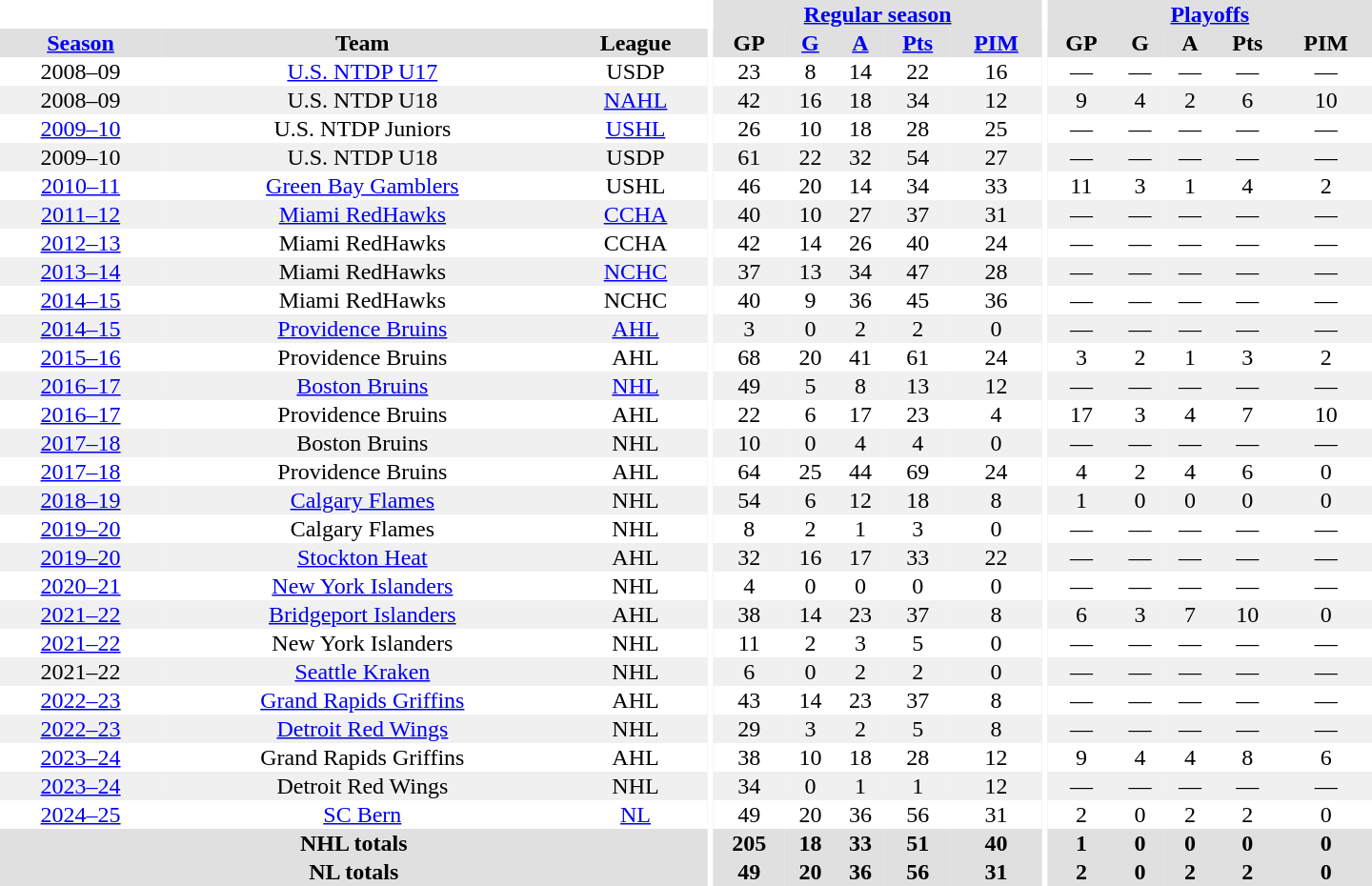<table border="0" cellpadding="1" cellspacing="0" style="text-align:center; width:60em">
<tr bgcolor="#e0e0e0">
<th colspan="3" bgcolor="#ffffff"></th>
<th bgcolor="#ffffff" rowspan="100"></th>
<th colspan="5"><a href='#'>Regular season</a></th>
<th bgcolor="#ffffff" rowspan="100"></th>
<th colspan="5"><a href='#'>Playoffs</a></th>
</tr>
<tr bgcolor="#e0e0e0">
<th><a href='#'>Season</a></th>
<th>Team</th>
<th>League</th>
<th>GP</th>
<th><a href='#'>G</a></th>
<th><a href='#'>A</a></th>
<th><a href='#'>Pts</a></th>
<th><a href='#'>PIM</a></th>
<th>GP</th>
<th>G</th>
<th>A</th>
<th>Pts</th>
<th>PIM</th>
</tr>
<tr>
<td>2008–09</td>
<td><a href='#'>U.S. NTDP U17</a></td>
<td>USDP</td>
<td>23</td>
<td>8</td>
<td>14</td>
<td>22</td>
<td>16</td>
<td>—</td>
<td>—</td>
<td>—</td>
<td>—</td>
<td>—</td>
</tr>
<tr bgcolor="#f0f0f0">
<td>2008–09</td>
<td>U.S. NTDP U18</td>
<td><a href='#'>NAHL</a></td>
<td>42</td>
<td>16</td>
<td>18</td>
<td>34</td>
<td>12</td>
<td>9</td>
<td>4</td>
<td>2</td>
<td>6</td>
<td>10</td>
</tr>
<tr>
<td><a href='#'>2009–10</a></td>
<td>U.S. NTDP Juniors</td>
<td><a href='#'>USHL</a></td>
<td>26</td>
<td>10</td>
<td>18</td>
<td>28</td>
<td>25</td>
<td>—</td>
<td>—</td>
<td>—</td>
<td>—</td>
<td>—</td>
</tr>
<tr bgcolor="#f0f0f0">
<td>2009–10</td>
<td>U.S. NTDP U18</td>
<td>USDP</td>
<td>61</td>
<td>22</td>
<td>32</td>
<td>54</td>
<td>27</td>
<td>—</td>
<td>—</td>
<td>—</td>
<td>—</td>
<td>—</td>
</tr>
<tr>
<td><a href='#'>2010–11</a></td>
<td><a href='#'>Green Bay Gamblers</a></td>
<td>USHL</td>
<td>46</td>
<td>20</td>
<td>14</td>
<td>34</td>
<td>33</td>
<td>11</td>
<td>3</td>
<td>1</td>
<td>4</td>
<td>2</td>
</tr>
<tr bgcolor="#f0f0f0">
<td><a href='#'>2011–12</a></td>
<td><a href='#'>Miami RedHawks</a></td>
<td><a href='#'>CCHA</a></td>
<td>40</td>
<td>10</td>
<td>27</td>
<td>37</td>
<td>31</td>
<td>—</td>
<td>—</td>
<td>—</td>
<td>—</td>
<td>—</td>
</tr>
<tr>
<td><a href='#'>2012–13</a></td>
<td>Miami RedHawks</td>
<td>CCHA</td>
<td>42</td>
<td>14</td>
<td>26</td>
<td>40</td>
<td>24</td>
<td>—</td>
<td>—</td>
<td>—</td>
<td>—</td>
<td>—</td>
</tr>
<tr bgcolor="#f0f0f0">
<td><a href='#'>2013–14</a></td>
<td>Miami RedHawks</td>
<td><a href='#'>NCHC</a></td>
<td>37</td>
<td>13</td>
<td>34</td>
<td>47</td>
<td>28</td>
<td>—</td>
<td>—</td>
<td>—</td>
<td>—</td>
<td>—</td>
</tr>
<tr>
<td><a href='#'>2014–15</a></td>
<td>Miami RedHawks</td>
<td>NCHC</td>
<td>40</td>
<td>9</td>
<td>36</td>
<td>45</td>
<td>36</td>
<td>—</td>
<td>—</td>
<td>—</td>
<td>—</td>
<td>—</td>
</tr>
<tr bgcolor="#f0f0f0">
<td><a href='#'>2014–15</a></td>
<td><a href='#'>Providence Bruins</a></td>
<td><a href='#'>AHL</a></td>
<td>3</td>
<td>0</td>
<td>2</td>
<td>2</td>
<td>0</td>
<td>—</td>
<td>—</td>
<td>—</td>
<td>—</td>
<td>—</td>
</tr>
<tr>
<td><a href='#'>2015–16</a></td>
<td>Providence Bruins</td>
<td>AHL</td>
<td>68</td>
<td>20</td>
<td>41</td>
<td>61</td>
<td>24</td>
<td>3</td>
<td>2</td>
<td>1</td>
<td>3</td>
<td>2</td>
</tr>
<tr bgcolor="#f0f0f0">
<td><a href='#'>2016–17</a></td>
<td><a href='#'>Boston Bruins</a></td>
<td><a href='#'>NHL</a></td>
<td>49</td>
<td>5</td>
<td>8</td>
<td>13</td>
<td>12</td>
<td>—</td>
<td>—</td>
<td>—</td>
<td>—</td>
<td>—</td>
</tr>
<tr>
<td><a href='#'>2016–17</a></td>
<td>Providence Bruins</td>
<td>AHL</td>
<td>22</td>
<td>6</td>
<td>17</td>
<td>23</td>
<td>4</td>
<td>17</td>
<td>3</td>
<td>4</td>
<td>7</td>
<td>10</td>
</tr>
<tr bgcolor="#f0f0f0">
<td><a href='#'>2017–18</a></td>
<td>Boston Bruins</td>
<td>NHL</td>
<td>10</td>
<td>0</td>
<td>4</td>
<td>4</td>
<td>0</td>
<td>—</td>
<td>—</td>
<td>—</td>
<td>—</td>
<td>—</td>
</tr>
<tr>
<td><a href='#'>2017–18</a></td>
<td>Providence Bruins</td>
<td>AHL</td>
<td>64</td>
<td>25</td>
<td>44</td>
<td>69</td>
<td>24</td>
<td>4</td>
<td>2</td>
<td>4</td>
<td>6</td>
<td>0</td>
</tr>
<tr bgcolor="f0f0f0">
<td><a href='#'>2018–19</a></td>
<td><a href='#'>Calgary Flames</a></td>
<td>NHL</td>
<td>54</td>
<td>6</td>
<td>12</td>
<td>18</td>
<td>8</td>
<td>1</td>
<td>0</td>
<td>0</td>
<td>0</td>
<td>0</td>
</tr>
<tr>
<td><a href='#'>2019–20</a></td>
<td>Calgary Flames</td>
<td>NHL</td>
<td>8</td>
<td>2</td>
<td>1</td>
<td>3</td>
<td>0</td>
<td>—</td>
<td>—</td>
<td>—</td>
<td>—</td>
<td>—</td>
</tr>
<tr bgcolor="f0f0f0">
<td><a href='#'>2019–20</a></td>
<td><a href='#'>Stockton Heat</a></td>
<td>AHL</td>
<td>32</td>
<td>16</td>
<td>17</td>
<td>33</td>
<td>22</td>
<td>—</td>
<td>—</td>
<td>—</td>
<td>—</td>
<td>—</td>
</tr>
<tr>
<td><a href='#'>2020–21</a></td>
<td><a href='#'>New York Islanders</a></td>
<td>NHL</td>
<td>4</td>
<td>0</td>
<td>0</td>
<td>0</td>
<td>0</td>
<td>—</td>
<td>—</td>
<td>—</td>
<td>—</td>
<td>—</td>
</tr>
<tr bgcolor="f0f0f0">
<td><a href='#'>2021–22</a></td>
<td><a href='#'>Bridgeport Islanders</a></td>
<td>AHL</td>
<td>38</td>
<td>14</td>
<td>23</td>
<td>37</td>
<td>8</td>
<td>6</td>
<td>3</td>
<td>7</td>
<td>10</td>
<td>0</td>
</tr>
<tr>
<td><a href='#'>2021–22</a></td>
<td>New York Islanders</td>
<td>NHL</td>
<td>11</td>
<td>2</td>
<td>3</td>
<td>5</td>
<td>0</td>
<td>—</td>
<td>—</td>
<td>—</td>
<td>—</td>
<td>—</td>
</tr>
<tr bgcolor="f0f0f0">
<td>2021–22</td>
<td><a href='#'>Seattle Kraken</a></td>
<td>NHL</td>
<td>6</td>
<td>0</td>
<td>2</td>
<td>2</td>
<td>0</td>
<td>—</td>
<td>—</td>
<td>—</td>
<td>—</td>
<td>—</td>
</tr>
<tr>
<td><a href='#'>2022–23</a></td>
<td><a href='#'>Grand Rapids Griffins</a></td>
<td>AHL</td>
<td>43</td>
<td>14</td>
<td>23</td>
<td>37</td>
<td>8</td>
<td>—</td>
<td>—</td>
<td>—</td>
<td>—</td>
<td>—</td>
</tr>
<tr bgcolor="f0f0f0">
<td><a href='#'>2022–23</a></td>
<td><a href='#'>Detroit Red Wings</a></td>
<td>NHL</td>
<td>29</td>
<td>3</td>
<td>2</td>
<td>5</td>
<td>8</td>
<td>—</td>
<td>—</td>
<td>—</td>
<td>—</td>
<td>—</td>
</tr>
<tr>
<td><a href='#'>2023–24</a></td>
<td>Grand Rapids Griffins</td>
<td>AHL</td>
<td>38</td>
<td>10</td>
<td>18</td>
<td>28</td>
<td>12</td>
<td>9</td>
<td>4</td>
<td>4</td>
<td>8</td>
<td>6</td>
</tr>
<tr bgcolor="f0f0f0">
<td><a href='#'>2023–24</a></td>
<td>Detroit Red Wings</td>
<td>NHL</td>
<td>34</td>
<td>0</td>
<td>1</td>
<td>1</td>
<td>12</td>
<td>—</td>
<td>—</td>
<td>—</td>
<td>—</td>
<td>—</td>
</tr>
<tr>
<td><a href='#'>2024–25</a></td>
<td><a href='#'>SC Bern</a></td>
<td><a href='#'>NL</a></td>
<td>49</td>
<td>20</td>
<td>36</td>
<td>56</td>
<td>31</td>
<td>2</td>
<td>0</td>
<td>2</td>
<td>2</td>
<td>0</td>
</tr>
<tr bgcolor="#e0e0e0">
<th colspan="3">NHL totals</th>
<th>205</th>
<th>18</th>
<th>33</th>
<th>51</th>
<th>40</th>
<th>1</th>
<th>0</th>
<th>0</th>
<th>0</th>
<th>0</th>
</tr>
<tr bgcolor="#e0e0e0">
<th colspan="3">NL totals</th>
<th>49</th>
<th>20</th>
<th>36</th>
<th>56</th>
<th>31</th>
<th>2</th>
<th>0</th>
<th>2</th>
<th>2</th>
<th>0</th>
</tr>
</table>
